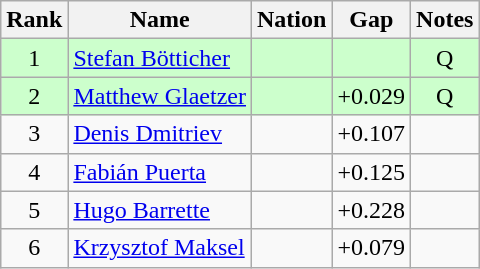<table class="wikitable sortable" style="text-align:center">
<tr>
<th>Rank</th>
<th>Name</th>
<th>Nation</th>
<th>Gap</th>
<th>Notes</th>
</tr>
<tr bgcolor=ccffcc>
<td>1</td>
<td align=left><a href='#'>Stefan Bötticher</a></td>
<td align=left></td>
<td></td>
<td>Q</td>
</tr>
<tr bgcolor=ccffcc>
<td>2</td>
<td align=left><a href='#'>Matthew Glaetzer</a></td>
<td align=left></td>
<td>+0.029</td>
<td>Q</td>
</tr>
<tr>
<td>3</td>
<td align=left><a href='#'>Denis Dmitriev</a></td>
<td align=left></td>
<td>+0.107</td>
<td></td>
</tr>
<tr>
<td>4</td>
<td align=left><a href='#'>Fabián Puerta</a></td>
<td align=left></td>
<td>+0.125</td>
<td></td>
</tr>
<tr>
<td>5</td>
<td align=left><a href='#'>Hugo Barrette</a></td>
<td align=left></td>
<td>+0.228</td>
<td></td>
</tr>
<tr>
<td>6</td>
<td align=left><a href='#'>Krzysztof Maksel</a></td>
<td align=left></td>
<td>+0.079</td>
<td></td>
</tr>
</table>
